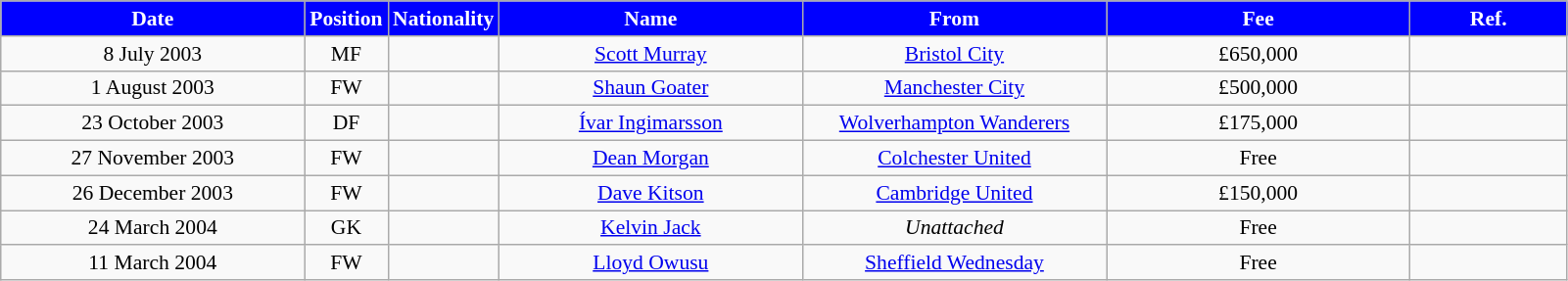<table class="wikitable" style="text-align:center; font-size:90%; ">
<tr>
<th style="background:#00f; color:white; width:200px;">Date</th>
<th style="background:#00f; color:white; width:50px;">Position</th>
<th style="background:#00f; color:white; width:50px;">Nationality</th>
<th style="background:#00f; color:white; width:200px;">Name</th>
<th style="background:#00f; color:white; width:200px;">From</th>
<th style="background:#00f; color:white; width:200px;">Fee</th>
<th style="background:#00f; color:white; width:100px;">Ref.</th>
</tr>
<tr>
<td>8 July 2003</td>
<td>MF</td>
<td></td>
<td><a href='#'>Scott Murray</a></td>
<td><a href='#'>Bristol City</a></td>
<td>£650,000</td>
<td></td>
</tr>
<tr>
<td>1 August 2003</td>
<td>FW</td>
<td></td>
<td><a href='#'>Shaun Goater</a></td>
<td><a href='#'>Manchester City</a></td>
<td>£500,000</td>
<td></td>
</tr>
<tr>
<td>23 October 2003</td>
<td>DF</td>
<td></td>
<td><a href='#'>Ívar Ingimarsson</a></td>
<td><a href='#'>Wolverhampton Wanderers</a></td>
<td>£175,000</td>
<td></td>
</tr>
<tr>
<td>27 November 2003</td>
<td>FW</td>
<td></td>
<td><a href='#'>Dean Morgan</a></td>
<td><a href='#'>Colchester United</a></td>
<td>Free</td>
<td></td>
</tr>
<tr>
<td>26 December 2003</td>
<td>FW</td>
<td></td>
<td><a href='#'>Dave Kitson</a></td>
<td><a href='#'>Cambridge United</a></td>
<td>£150,000</td>
<td></td>
</tr>
<tr>
<td>24 March 2004</td>
<td>GK</td>
<td></td>
<td><a href='#'>Kelvin Jack</a></td>
<td><em>Unattached</em></td>
<td>Free</td>
<td></td>
</tr>
<tr>
<td>11 March 2004</td>
<td>FW</td>
<td></td>
<td><a href='#'>Lloyd Owusu</a></td>
<td><a href='#'>Sheffield Wednesday</a></td>
<td>Free</td>
<td></td>
</tr>
</table>
